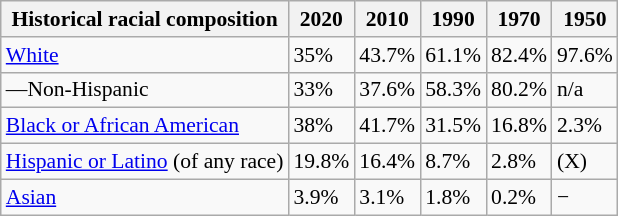<table class="wikitable sortable mw-collapsed collapsible" style="font-size: 90%;">
<tr>
<th>Historical racial composition</th>
<th>2020</th>
<th>2010</th>
<th>1990</th>
<th>1970</th>
<th>1950</th>
</tr>
<tr>
<td><a href='#'>White</a></td>
<td>35%</td>
<td>43.7%</td>
<td>61.1%</td>
<td>82.4%</td>
<td>97.6%</td>
</tr>
<tr>
<td>—Non-Hispanic</td>
<td>33%</td>
<td>37.6%</td>
<td>58.3%</td>
<td>80.2%</td>
<td>n/a</td>
</tr>
<tr>
<td><a href='#'>Black or African American</a></td>
<td>38%</td>
<td>41.7%</td>
<td>31.5%</td>
<td>16.8%</td>
<td>2.3%</td>
</tr>
<tr>
<td><a href='#'>Hispanic or Latino</a> (of any race)</td>
<td>19.8%</td>
<td>16.4%</td>
<td>8.7%</td>
<td>2.8%</td>
<td>(X)</td>
</tr>
<tr>
<td><a href='#'>Asian</a></td>
<td>3.9%</td>
<td>3.1%</td>
<td>1.8%</td>
<td>0.2%</td>
<td>−</td>
</tr>
</table>
